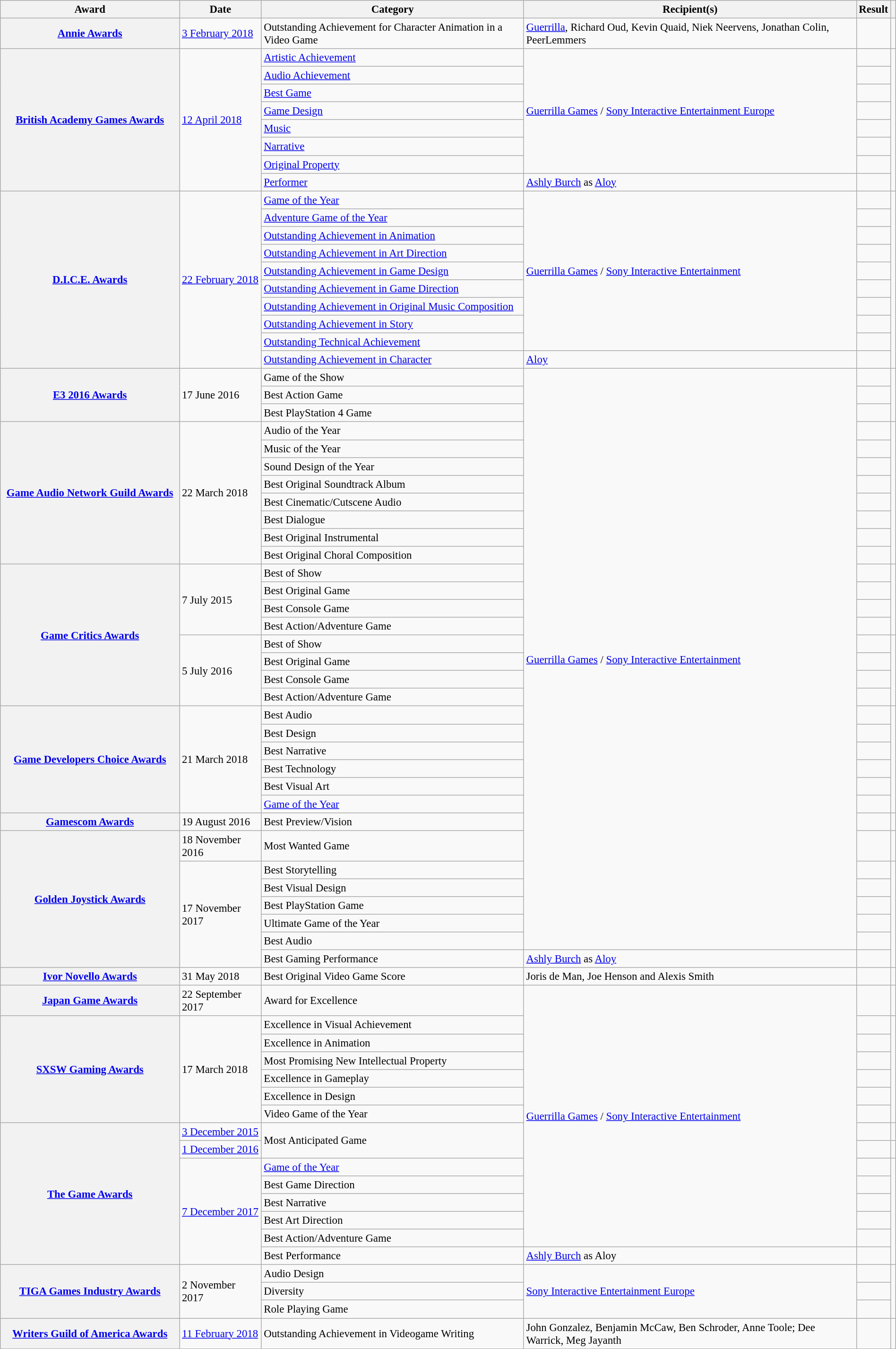<table class="wikitable plainrowheaders sortable" style="font-size: 95%; width: 100%;">
<tr>
<th scope="col" Width=20%>Award</th>
<th scope="col">Date</th>
<th scope="col">Category</th>
<th scope="col">Recipient(s)</th>
<th scope="col">Result</th>
<th scope="col" class="unsortable"></th>
</tr>
<tr>
<th scope="row"><a href='#'>Annie Awards</a></th>
<td><a href='#'>3 February 2018</a></td>
<td>Outstanding Achievement for Character Animation in a Video Game</td>
<td><a href='#'>Guerrilla</a>, Richard Oud, Kevin Quaid, Niek Neervens, Jonathan Colin, PeerLemmers</td>
<td></td>
<td style="text-align:center;"></td>
</tr>
<tr>
<th scope="row" rowspan="8"><a href='#'>British Academy Games Awards</a></th>
<td rowspan="8"><a href='#'>12 April 2018</a></td>
<td><a href='#'>Artistic Achievement</a></td>
<td rowspan="7"><a href='#'>Guerrilla Games</a> / <a href='#'>Sony Interactive Entertainment Europe</a></td>
<td></td>
<td style="text-align:center;" rowspan="8"><br></td>
</tr>
<tr>
<td><a href='#'>Audio Achievement</a></td>
<td></td>
</tr>
<tr>
<td><a href='#'>Best Game</a></td>
<td></td>
</tr>
<tr>
<td><a href='#'>Game Design</a></td>
<td></td>
</tr>
<tr>
<td><a href='#'>Music</a></td>
<td></td>
</tr>
<tr>
<td><a href='#'>Narrative</a></td>
<td></td>
</tr>
<tr>
<td><a href='#'>Original Property</a></td>
<td></td>
</tr>
<tr>
<td><a href='#'>Performer</a></td>
<td><a href='#'>Ashly Burch</a> as <a href='#'>Aloy</a></td>
<td></td>
</tr>
<tr>
<th scope="row" rowspan="10"><a href='#'>D.I.C.E. Awards</a></th>
<td rowspan="10"><a href='#'>22 February 2018</a></td>
<td><a href='#'>Game of the Year</a></td>
<td rowspan="9"><a href='#'>Guerrilla Games</a> / <a href='#'>Sony Interactive Entertainment</a></td>
<td></td>
<td style="text-align:center;" rowspan="10"><br></td>
</tr>
<tr>
<td><a href='#'>Adventure Game of the Year</a></td>
<td></td>
</tr>
<tr>
<td><a href='#'>Outstanding Achievement in Animation</a></td>
<td></td>
</tr>
<tr>
<td><a href='#'>Outstanding Achievement in Art Direction</a></td>
<td></td>
</tr>
<tr>
<td><a href='#'>Outstanding Achievement in Game Design</a></td>
<td></td>
</tr>
<tr>
<td><a href='#'>Outstanding Achievement in Game Direction</a></td>
<td></td>
</tr>
<tr>
<td><a href='#'>Outstanding Achievement in Original Music Composition</a></td>
<td></td>
</tr>
<tr>
<td><a href='#'>Outstanding Achievement in Story</a></td>
<td></td>
</tr>
<tr>
<td><a href='#'>Outstanding Technical Achievement</a></td>
<td></td>
</tr>
<tr>
<td><a href='#'>Outstanding Achievement in Character</a></td>
<td><a href='#'>Aloy</a></td>
<td></td>
</tr>
<tr>
<th scope="row" rowspan="3"><a href='#'>E3 2016 Awards</a></th>
<td rowspan="3">17 June 2016</td>
<td>Game of the Show</td>
<td rowspan="32"><a href='#'>Guerrilla Games</a> / <a href='#'>Sony Interactive Entertainment</a></td>
<td></td>
<td style="text-align:center;" rowspan="3"></td>
</tr>
<tr>
<td>Best Action Game</td>
<td></td>
</tr>
<tr>
<td>Best PlayStation 4 Game</td>
<td></td>
</tr>
<tr>
<th scope="row" rowspan="8"><a href='#'>Game Audio Network Guild Awards</a></th>
<td rowspan="8">22 March 2018</td>
<td>Audio of the Year</td>
<td></td>
<td style="text-align:center;" rowspan="8"></td>
</tr>
<tr>
<td>Music of the Year</td>
<td></td>
</tr>
<tr>
<td>Sound Design of the Year</td>
<td></td>
</tr>
<tr>
<td>Best Original Soundtrack Album</td>
<td></td>
</tr>
<tr>
<td>Best Cinematic/Cutscene Audio</td>
<td></td>
</tr>
<tr>
<td>Best Dialogue</td>
<td></td>
</tr>
<tr>
<td>Best Original Instrumental</td>
<td></td>
</tr>
<tr>
<td>Best Original Choral Composition</td>
<td></td>
</tr>
<tr>
<th scope="row" rowspan="8"><a href='#'>Game Critics Awards</a></th>
<td rowspan="4">7 July 2015</td>
<td>Best of Show</td>
<td></td>
<td style="text-align:center;" rowspan="4"><br></td>
</tr>
<tr>
<td>Best Original Game</td>
<td></td>
</tr>
<tr>
<td>Best Console Game</td>
<td></td>
</tr>
<tr>
<td>Best Action/Adventure Game</td>
<td></td>
</tr>
<tr>
<td rowspan="4">5 July 2016</td>
<td>Best of Show</td>
<td></td>
<td style="text-align:center;" rowspan="4"><br></td>
</tr>
<tr>
<td>Best Original Game</td>
<td></td>
</tr>
<tr>
<td>Best Console Game</td>
<td></td>
</tr>
<tr>
<td>Best Action/Adventure Game</td>
<td></td>
</tr>
<tr>
<th scope="row" rowspan="6"><a href='#'>Game Developers Choice Awards</a></th>
<td rowspan="6">21 March 2018</td>
<td>Best Audio</td>
<td></td>
<td style="text-align:center;" rowspan="6"><br></td>
</tr>
<tr>
<td>Best Design</td>
<td></td>
</tr>
<tr>
<td>Best Narrative</td>
<td></td>
</tr>
<tr>
<td>Best Technology</td>
<td></td>
</tr>
<tr>
<td>Best Visual Art</td>
<td></td>
</tr>
<tr>
<td><a href='#'>Game of the Year</a></td>
<td></td>
</tr>
<tr>
<th scope="row"><a href='#'>Gamescom Awards</a></th>
<td>19 August 2016</td>
<td>Best Preview/Vision</td>
<td></td>
<td style="text-align:center;"></td>
</tr>
<tr>
<th scope="row" rowspan="7"><a href='#'>Golden Joystick Awards</a></th>
<td>18 November 2016</td>
<td>Most Wanted Game</td>
<td></td>
<td style="text-align:center;"><br></td>
</tr>
<tr>
<td rowspan="6">17 November 2017</td>
<td>Best Storytelling</td>
<td></td>
<td style="text-align:center;" rowspan="6"><br></td>
</tr>
<tr>
<td>Best Visual Design</td>
<td></td>
</tr>
<tr>
<td>Best PlayStation Game</td>
<td></td>
</tr>
<tr>
<td>Ultimate Game of the Year</td>
<td></td>
</tr>
<tr>
<td>Best Audio</td>
<td></td>
</tr>
<tr>
<td>Best Gaming Performance</td>
<td><a href='#'>Ashly Burch</a> as <a href='#'>Aloy</a></td>
<td></td>
</tr>
<tr>
<th scope="row"><a href='#'>Ivor Novello Awards</a></th>
<td>31 May 2018</td>
<td>Best Original Video Game Score</td>
<td>Joris de Man, Joe Henson and Alexis Smith</td>
<td></td>
<td style="text-align:center;"><br></td>
</tr>
<tr>
<th scope="row"><a href='#'>Japan Game Awards</a></th>
<td>22 September 2017</td>
<td>Award for Excellence</td>
<td rowspan="14"><a href='#'>Guerrilla Games</a> / <a href='#'>Sony Interactive Entertainment</a></td>
<td></td>
<td style="text-align:center;"></td>
</tr>
<tr>
<th scope="row" rowspan="6"><a href='#'>SXSW Gaming Awards</a></th>
<td rowspan="6">17 March 2018</td>
<td>Excellence in Visual Achievement</td>
<td></td>
<td style="text-align:center;" rowspan="6"><br></td>
</tr>
<tr>
<td>Excellence in Animation</td>
<td></td>
</tr>
<tr>
<td>Most Promising New Intellectual Property</td>
<td></td>
</tr>
<tr>
<td>Excellence in Gameplay</td>
<td></td>
</tr>
<tr>
<td>Excellence in Design</td>
<td></td>
</tr>
<tr>
<td>Video Game of the Year</td>
<td></td>
</tr>
<tr>
<th scope="row" rowspan="8"><a href='#'>The Game Awards</a></th>
<td><a href='#'>3 December 2015</a></td>
<td rowspan="2">Most Anticipated Game</td>
<td></td>
<td style="text-align:center;"><br></td>
</tr>
<tr>
<td><a href='#'>1 December 2016</a></td>
<td></td>
<td style="text-align:center;"></td>
</tr>
<tr>
<td rowspan="6"><a href='#'>7 December 2017</a></td>
<td><a href='#'>Game of the Year</a></td>
<td></td>
<td style="text-align:center;" rowspan="6"></td>
</tr>
<tr>
<td>Best Game Direction</td>
<td></td>
</tr>
<tr>
<td>Best Narrative</td>
<td></td>
</tr>
<tr>
<td>Best Art Direction</td>
<td></td>
</tr>
<tr>
<td>Best Action/Adventure Game</td>
<td></td>
</tr>
<tr>
<td>Best Performance</td>
<td><a href='#'>Ashly Burch</a> as Aloy</td>
<td></td>
</tr>
<tr>
<th scope="row" rowspan="3"><a href='#'>TIGA Games Industry Awards</a></th>
<td rowspan="3">2 November 2017</td>
<td>Audio Design</td>
<td rowspan="3"><a href='#'>Sony Interactive Entertainment Europe</a></td>
<td></td>
<td style="text-align:center;" rowspan="3"></td>
</tr>
<tr>
<td>Diversity</td>
<td></td>
</tr>
<tr>
<td>Role Playing Game</td>
<td></td>
</tr>
<tr>
<th scope="row"><a href='#'>Writers Guild of America Awards</a></th>
<td><a href='#'>11 February 2018</a></td>
<td>Outstanding Achievement in Videogame Writing</td>
<td>John Gonzalez, Benjamin McCaw, Ben Schroder, Anne Toole; Dee Warrick, Meg Jayanth</td>
<td></td>
<td style="text-align:center;"></td>
</tr>
<tr>
</tr>
</table>
